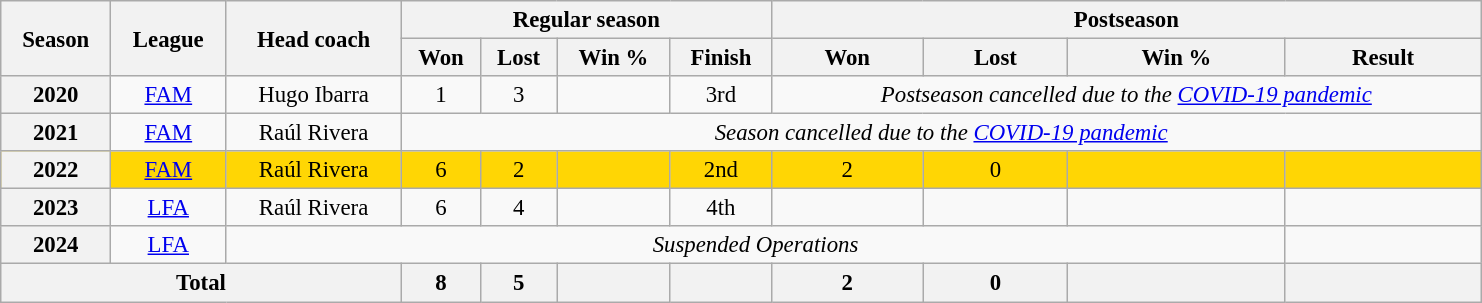<table class="wikitable" style="font-size: 95%; text-align:center; width:65em">
<tr>
<th rowspan="2">Season</th>
<th rowspan="2">League</th>
<th rowspan="2">Head coach</th>
<th colspan="4">Regular season</th>
<th colspan="4">Postseason</th>
</tr>
<tr>
<th>Won</th>
<th>Lost</th>
<th>Win %</th>
<th>Finish</th>
<th>Won</th>
<th>Lost</th>
<th>Win %</th>
<th>Result</th>
</tr>
<tr>
<th>2020</th>
<td><a href='#'>FAM</a></td>
<td>Hugo Ibarra</td>
<td>1</td>
<td>3</td>
<td></td>
<td>3rd </td>
<td colspan=4><em>Postseason cancelled due to the <a href='#'>COVID-19 pandemic</a></em></td>
</tr>
<tr>
<th>2021</th>
<td><a href='#'>FAM</a></td>
<td>Raúl Rivera</td>
<td colspan=9><em>Season cancelled due to the <a href='#'>COVID-19 pandemic</a></em></td>
</tr>
<tr style="background:#FFD604;">
<th>2022</th>
<td><a href='#'>FAM</a></td>
<td>Raúl Rivera</td>
<td>6</td>
<td>2</td>
<td></td>
<td>2nd</td>
<td>2</td>
<td>0</td>
<td></td>
<td></td>
</tr>
<tr>
<th>2023</th>
<td><a href='#'>LFA</a></td>
<td>Raúl Rivera</td>
<td>6</td>
<td>4</td>
<td></td>
<td>4th </td>
<td></td>
<td></td>
<td></td>
<td></td>
</tr>
<tr>
<th>2024</th>
<td><a href='#'>LFA</a></td>
<td colspan=8><em>Suspended Operations</em></td>
</tr>
<tr>
<th colspan="3">Total</th>
<th>8</th>
<th>5</th>
<th></th>
<th></th>
<th>2</th>
<th>0</th>
<th></th>
<th></th>
</tr>
</table>
